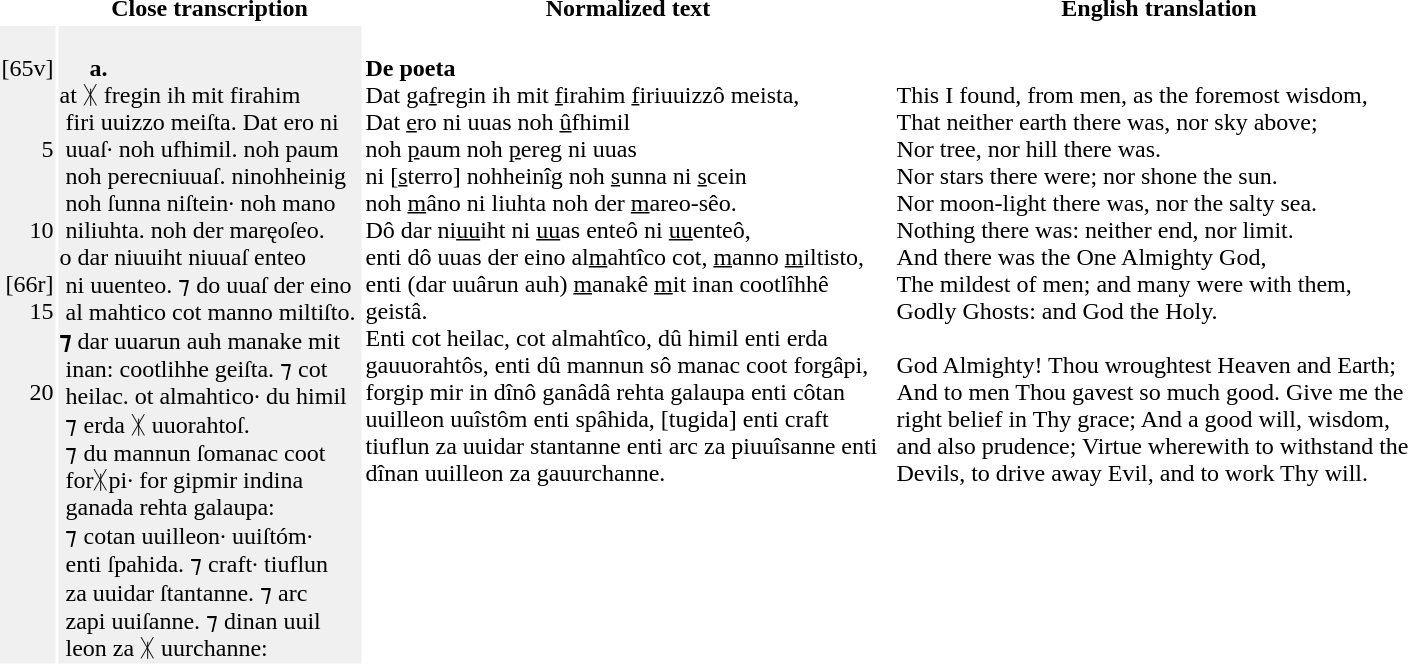<table>
<tr>
<th></th>
<th>Close transcription</th>
<th>Normalized text</th>
<th>English translation</th>
</tr>
<tr>
<td valign="top" align="right" width=15 bgcolor=#F0F0F0><br>[65v]<br><br>
<br>
5<br><br>
<br>
10<br><br>
[66r]<br>
15<br><br>
<br>
20</td>
<td valign="top" width=200 bgcolor=#F0F0F0><br>     <strong>a.</strong><br>
at &#x16B7;&#x20D2; fregin ih mit firahim<br>
 firi uuizzo meiſta. Dat ero ni<br>
 uuaſ· noh ufhimil. noh paum<br>
 noh perecniuuaſ. ninohheinig<br>
 noh ſunna niſtein· noh mano<br>
 niliuhta. noh der maręoſeo.<br>
o dar niuuiht niuuaſ enteo<br>
 ni uuenteo. ⁊ do uuaſ der eino<br>
 al mahtico cot manno miltiſto.<br>
<strong>⁊</strong> dar uuarun auh manake mit<br>
 inan: cootlihhe geiſta. ⁊ cot<br>
 heilac. ot almahtico· du himil<br>
 ⁊ erda &#x16B7;&#x20D2; uuorahtoſ.<br>
 ⁊ du mannun ſomanac coot<br>
 for&#x16B7;&#x20D2;pi· for gipmir indina<br>
 ganada rehta galaupa:<br>
 ⁊ cotan uuilleon· uuiſtóm·<br>
 enti ſpahida. ⁊ craft· tiuflun<br>
 za uuidar ſtantanne. ⁊ arc<br>
 zapi uuiſanne. ⁊ dinan uuil<br>
 leon za &#x16B7;&#x20D2; uurchanne:</td>
<td valign="top" width=350><br><strong>De poeta</strong><br>
Dat ga<u>f</u>regin ih mit <u>f</u>irahim <u>f</u>iriuuizzô meista,<br>
Dat <u>e</u>ro ni uuas noh <u>û</u>fhimil<br>
noh <u>p</u>aum noh <u>p</u>ereg ni uuas<br>
ni [<u>s</u>terro] nohheinîg noh <u>s</u>unna ni <u>s</u>cein<br>
noh <u>m</u>âno ni liuhta noh der <u>m</u>areo-sêo.<br>
Dô dar ni<u>uu</u>iht ni <u>uu</u>as enteô ni <u>uu</u>enteô,<br>
enti dô uuas der eino al<u>m</u>ahtîco cot, <u>m</u>anno <u>m</u>iltisto,<br>
enti (dar uuârun auh)
<u>m</u>anakê <u>m</u>it inan cootlîhhê geistâ.<br>Enti cot heilac,
cot almahtîco, dû himil enti erda gauuorahtôs,
enti dû mannun sô manac coot forgâpi,
<br>
forgip mir in dînô ganâdâ rehta galaupa
enti côtan uuilleon uuîstôm enti spâhida, [tugida]
enti craft tiuflun za uuidar stantanne enti arc za piuuîsanne
enti dînan uuilleon za gauurchanne.</td>
<td valign="top" width=350><br> 
<br>
This I found, from men, as the foremost wisdom,<br>
That neither earth there was, nor sky above;<br>
Nor tree, nor hill there was.<br>
Nor stars there were; nor shone the sun.<br>
Nor moon-light there was, nor the salty sea.<br>
Nothing there was: neither end, nor limit.<br>
And there was the One Almighty God,<br>
The mildest of men; and many were with them,<br>
Godly Ghosts: and God the Holy.<br>
<br>
God Almighty! Thou wroughtest Heaven and Earth; And to men Thou gavest so much good.
Give me the right belief in Thy grace;
And a good will, wisdom, and also prudence; Virtue wherewith to withstand the Devils, to drive away Evil, and to work Thy will.</td>
</tr>
<tr --->
</tr>
</table>
